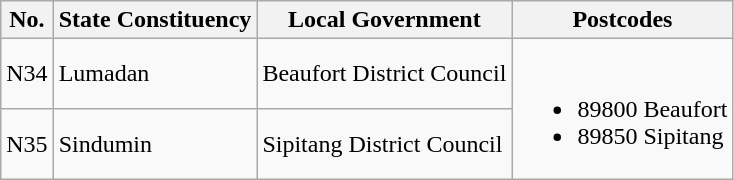<table class="wikitable">
<tr>
<th>No.</th>
<th>State Constituency</th>
<th>Local Government</th>
<th>Postcodes</th>
</tr>
<tr>
<td>N34</td>
<td>Lumadan</td>
<td>Beaufort District Council</td>
<td rowspan="2"><br><ul><li>89800 Beaufort</li><li>89850 Sipitang</li></ul></td>
</tr>
<tr>
<td>N35</td>
<td>Sindumin</td>
<td>Sipitang District Council</td>
</tr>
</table>
